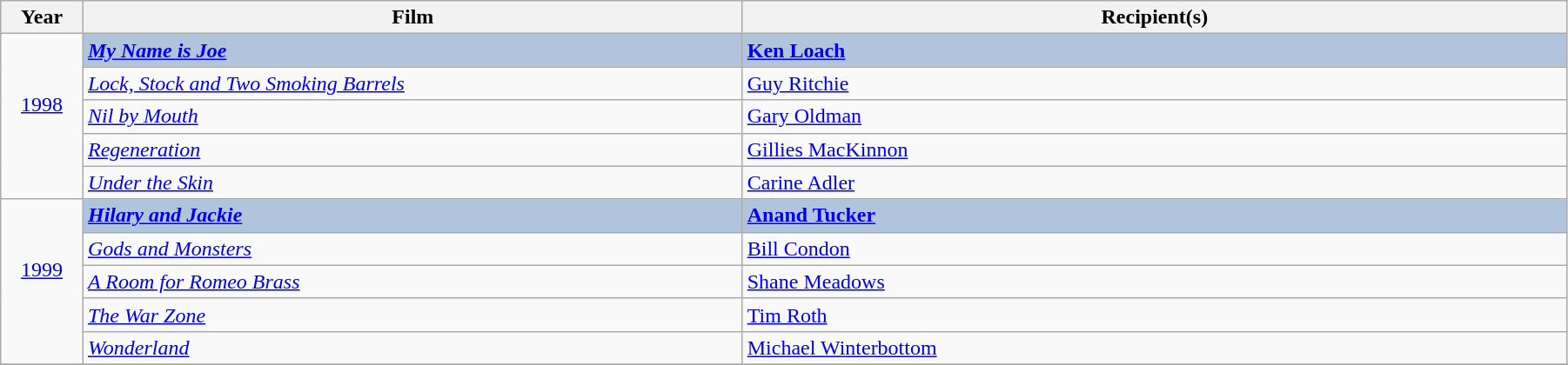<table class="wikitable" width="95%" cellpadding="5">
<tr>
<th width="5%">Year</th>
<th width="40%">Film</th>
<th width="50%">Recipient(s)</th>
</tr>
<tr>
<td rowspan="5" style="text-align:center;"><a href='#'>1998</a><br><br></td>
<td style="background:#B0C4DE"><strong><em><a href='#'>My Name is Joe</a></em></strong></td>
<td style="background:#B0C4DE"><strong><a href='#'>Ken Loach</a></strong></td>
</tr>
<tr>
<td><em><a href='#'>Lock, Stock and Two Smoking Barrels</a></em></td>
<td><a href='#'>Guy Ritchie</a></td>
</tr>
<tr>
<td><em><a href='#'>Nil by Mouth</a></em></td>
<td><a href='#'>Gary Oldman</a></td>
</tr>
<tr>
<td><em><a href='#'>Regeneration</a></em></td>
<td><a href='#'>Gillies MacKinnon</a></td>
</tr>
<tr>
<td><em><a href='#'>Under the Skin</a></em></td>
<td><a href='#'>Carine Adler</a></td>
</tr>
<tr>
<td rowspan="5" style="text-align:center;"><a href='#'>1999</a><br><br></td>
<td style="background:#B0C4DE"><strong><em><a href='#'>Hilary and Jackie</a></em></strong></td>
<td style="background:#B0C4DE"><strong><a href='#'>Anand Tucker</a></strong></td>
</tr>
<tr>
<td><em><a href='#'>Gods and Monsters</a></em></td>
<td><a href='#'>Bill Condon</a></td>
</tr>
<tr>
<td><em><a href='#'>A Room for Romeo Brass</a></em></td>
<td><a href='#'>Shane Meadows</a></td>
</tr>
<tr>
<td><em><a href='#'>The War Zone</a></em></td>
<td><a href='#'>Tim Roth</a></td>
</tr>
<tr>
<td><em><a href='#'>Wonderland</a></em></td>
<td><a href='#'>Michael Winterbottom</a></td>
</tr>
<tr>
</tr>
</table>
